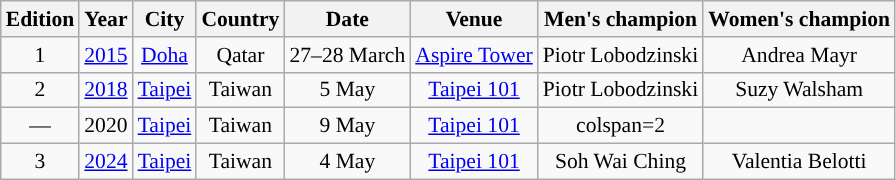<table class="wikitable" style="text-align:center; font-size:90%;">
<tr>
<th>Edition</th>
<th>Year</th>
<th>City</th>
<th>Country</th>
<th>Date</th>
<th>Venue</th>
<th>Men's champion</th>
<th>Women's champion</th>
</tr>
<tr>
<td>1</td>
<td><a href='#'>2015</a></td>
<td><a href='#'>Doha</a></td>
<td>Qatar</td>
<td>27–28 March</td>
<td><a href='#'>Aspire Tower</a></td>
<td>Piotr Lobodzinski</td>
<td>Andrea Mayr</td>
</tr>
<tr>
<td>2</td>
<td><a href='#'>2018</a></td>
<td><a href='#'>Taipei</a></td>
<td>Taiwan</td>
<td>5 May</td>
<td><a href='#'>Taipei 101</a></td>
<td>Piotr Lobodzinski</td>
<td>Suzy Walsham</td>
</tr>
<tr>
<td>—</td>
<td>2020</td>
<td><a href='#'>Taipei</a></td>
<td>Taiwan</td>
<td>9 May</td>
<td><a href='#'>Taipei 101</a></td>
<td>colspan=2 </td>
</tr>
<tr>
<td>3</td>
<td><a href='#'>2024</a></td>
<td><a href='#'>Taipei</a></td>
<td>Taiwan</td>
<td>4 May</td>
<td><a href='#'>Taipei 101</a></td>
<td> Soh Wai Ching</td>
<td> Valentia Belotti</td>
</tr>
</table>
